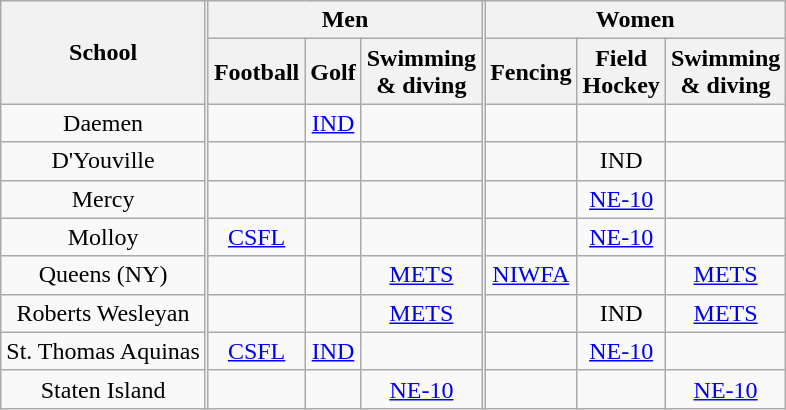<table class="wikitable" style="text-align:center">
<tr>
<th rowspan=2>School</th>
<th rowspan=11 width=1 style="padding:0"></th>
<th colspan=3>Men</th>
<th rowspan=11 width=1 style="padding:0"></th>
<th colspan=3>Women</th>
</tr>
<tr>
<th>Football</th>
<th>Golf</th>
<th>Swimming<br>& diving</th>
<th>Fencing </th>
<th>Field<br>Hockey</th>
<th>Swimming<br>& diving</th>
</tr>
<tr>
<td>Daemen</td>
<td></td>
<td><a href='#'>IND</a></td>
<td></td>
<td></td>
<td></td>
<td></td>
</tr>
<tr>
<td>D'Youville</td>
<td></td>
<td></td>
<td></td>
<td></td>
<td>IND</td>
<td></td>
</tr>
<tr>
<td>Mercy</td>
<td></td>
<td></td>
<td></td>
<td></td>
<td><a href='#'>NE-10</a></td>
<td></td>
</tr>
<tr>
<td>Molloy</td>
<td><a href='#'>CSFL</a></td>
<td></td>
<td></td>
<td></td>
<td><a href='#'>NE-10</a></td>
<td></td>
</tr>
<tr>
<td>Queens (NY)</td>
<td></td>
<td></td>
<td><a href='#'>METS</a></td>
<td><a href='#'>NIWFA</a></td>
<td></td>
<td><a href='#'>METS</a></td>
</tr>
<tr>
<td>Roberts Wesleyan</td>
<td></td>
<td></td>
<td><a href='#'>METS</a></td>
<td></td>
<td>IND</td>
<td><a href='#'>METS</a></td>
</tr>
<tr>
<td>St. Thomas Aquinas</td>
<td><a href='#'>CSFL</a></td>
<td><a href='#'>IND</a></td>
<td></td>
<td></td>
<td><a href='#'>NE-10</a></td>
<td></td>
</tr>
<tr>
<td>Staten Island</td>
<td></td>
<td></td>
<td><a href='#'>NE-10</a></td>
<td></td>
<td></td>
<td><a href='#'>NE-10</a></td>
</tr>
</table>
